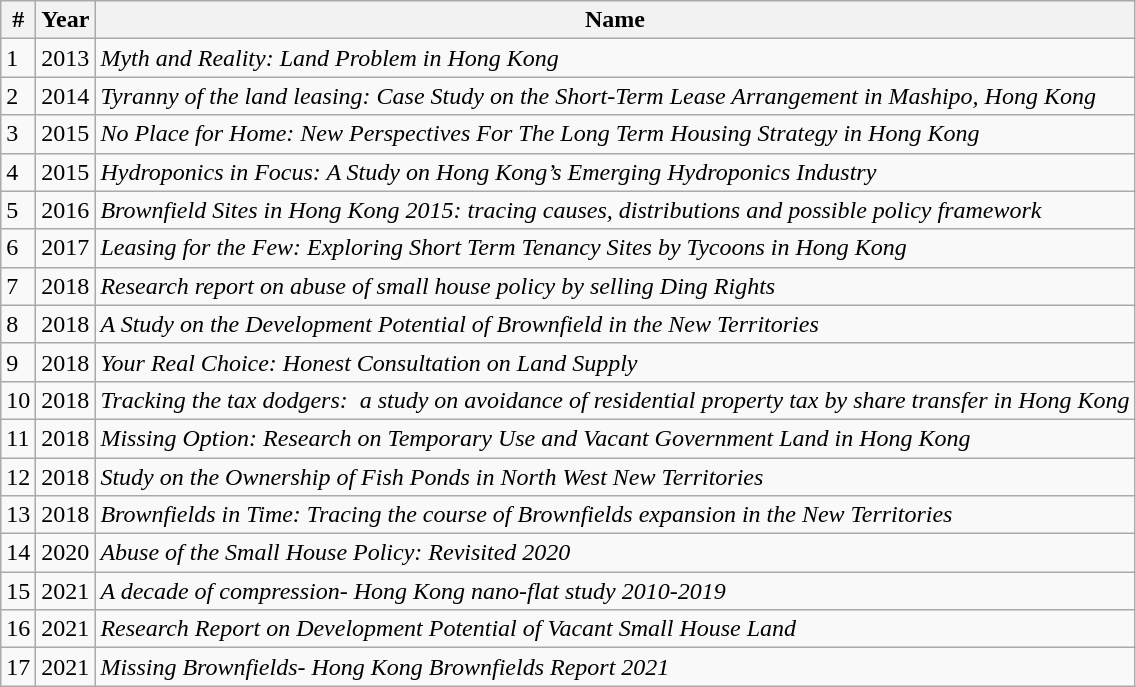<table class="wikitable mw-collapsible">
<tr>
<th>#</th>
<th>Year</th>
<th>Name</th>
</tr>
<tr>
<td>1</td>
<td>2013</td>
<td><em>Myth and Reality: Land Problem in Hong Kong</em></td>
</tr>
<tr>
<td>2</td>
<td>2014</td>
<td><em>Tyranny of the land leasing: Case Study on the Short-Term Lease Arrangement in Mashipo, Hong Kong</em></td>
</tr>
<tr>
<td>3</td>
<td>2015</td>
<td><em>No Place for Home: New Perspectives For The Long Term Housing Strategy in Hong Kong</em></td>
</tr>
<tr>
<td>4</td>
<td>2015</td>
<td><em>Hydroponics in Focus: A Study on Hong Kong’s Emerging Hydroponics Industry</em></td>
</tr>
<tr>
<td>5</td>
<td>2016</td>
<td><em>Brownfield Sites in Hong Kong 2015: tracing causes, distributions and possible policy framework</em></td>
</tr>
<tr>
<td>6</td>
<td>2017</td>
<td><em>Leasing for the Few: Exploring Short Term Tenancy Sites by Tycoons in Hong Kong</em></td>
</tr>
<tr>
<td>7</td>
<td>2018</td>
<td><em>Research report on abuse of small house policy by selling Ding Rights</em></td>
</tr>
<tr>
<td>8</td>
<td>2018</td>
<td><em>A Study on the Development Potential of Brownfield in the New Territories</em></td>
</tr>
<tr>
<td>9</td>
<td>2018</td>
<td><em>Your Real Choice: Honest Consultation on Land Supply</em></td>
</tr>
<tr>
<td>10</td>
<td>2018</td>
<td><em>Tracking the tax dodgers:  a study on avoidance of residential property tax by share transfer in Hong Kong</em></td>
</tr>
<tr>
<td>11</td>
<td>2018</td>
<td><em>Missing Option: Research on Temporary Use and Vacant Government Land in Hong Kong</em></td>
</tr>
<tr>
<td>12</td>
<td>2018</td>
<td><em>Study on the Ownership of Fish Ponds in North West New Territories</em></td>
</tr>
<tr>
<td>13</td>
<td>2018</td>
<td><em>Brownfields in Time: Tracing the course of Brownfields expansion in the New Territories</em></td>
</tr>
<tr>
<td>14</td>
<td>2020</td>
<td><em>Abuse of the Small House Policy: Revisited 2020</em></td>
</tr>
<tr>
<td>15</td>
<td>2021</td>
<td><em>A decade of compression- Hong Kong nano-flat study 2010-2019</em></td>
</tr>
<tr>
<td>16</td>
<td>2021</td>
<td><em>Research Report on Development Potential of Vacant Small House Land</em></td>
</tr>
<tr>
<td>17</td>
<td>2021</td>
<td><em>Missing Brownfields- Hong Kong Brownfields Report 2021</em></td>
</tr>
</table>
